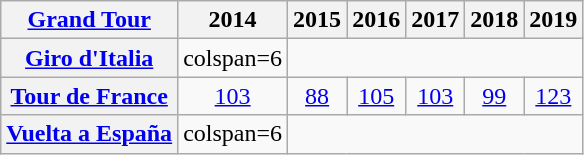<table class="wikitable plainrowheaders">
<tr>
<th scope="col"><a href='#'>Grand Tour</a></th>
<th scope="col">2014</th>
<th scope="col">2015</th>
<th scope="col">2016</th>
<th scope="col">2017</th>
<th scope="col">2018</th>
<th scope="col">2019</th>
</tr>
<tr style="text-align:center;">
<th scope="row"> <a href='#'>Giro d'Italia</a></th>
<td>colspan=6 </td>
</tr>
<tr style="text-align:center;">
<th scope="row"> <a href='#'>Tour de France</a></th>
<td><a href='#'>103</a></td>
<td><a href='#'>88</a></td>
<td><a href='#'>105</a></td>
<td><a href='#'>103</a></td>
<td><a href='#'>99</a></td>
<td><a href='#'>123</a></td>
</tr>
<tr style="text-align:center;">
<th scope="row"> <a href='#'>Vuelta a España</a></th>
<td>colspan=6 </td>
</tr>
</table>
